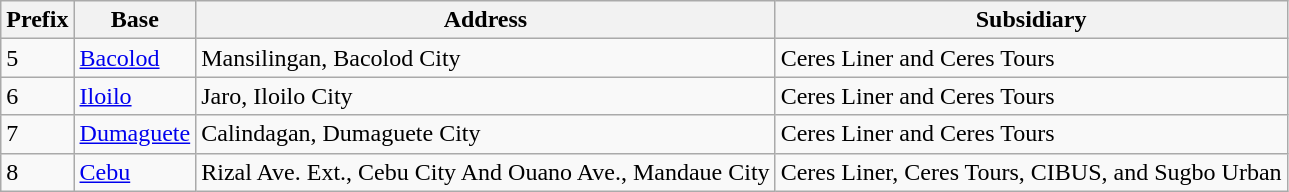<table class="wikitable">
<tr>
<th>Prefix</th>
<th>Base</th>
<th>Address</th>
<th>Subsidiary</th>
</tr>
<tr>
<td>5</td>
<td><a href='#'>Bacolod</a></td>
<td>Mansilingan, Bacolod City</td>
<td>Ceres Liner and Ceres Tours</td>
</tr>
<tr>
<td>6</td>
<td><a href='#'>Iloilo</a></td>
<td>Jaro, Iloilo City</td>
<td>Ceres Liner and Ceres Tours</td>
</tr>
<tr>
<td>7</td>
<td><a href='#'>Dumaguete</a></td>
<td>Calindagan, Dumaguete City</td>
<td>Ceres Liner and Ceres Tours</td>
</tr>
<tr>
<td>8</td>
<td><a href='#'>Cebu</a></td>
<td>Rizal Ave. Ext., Cebu City And Ouano Ave., Mandaue City</td>
<td>Ceres Liner, Ceres Tours, CIBUS, and Sugbo Urban</td>
</tr>
</table>
